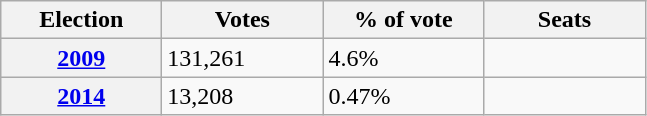<table class="wikitable">
<tr>
<th style="width:100px;">Election</th>
<th style="width:100px;">Votes</th>
<th style="width:100px;">% of vote</th>
<th style="width:100px;">Seats</th>
</tr>
<tr>
<th><a href='#'>2009</a></th>
<td>131,261</td>
<td>4.6%</td>
<td></td>
</tr>
<tr>
<th><a href='#'>2014</a></th>
<td>13,208</td>
<td>0.47%</td>
<td></td>
</tr>
</table>
